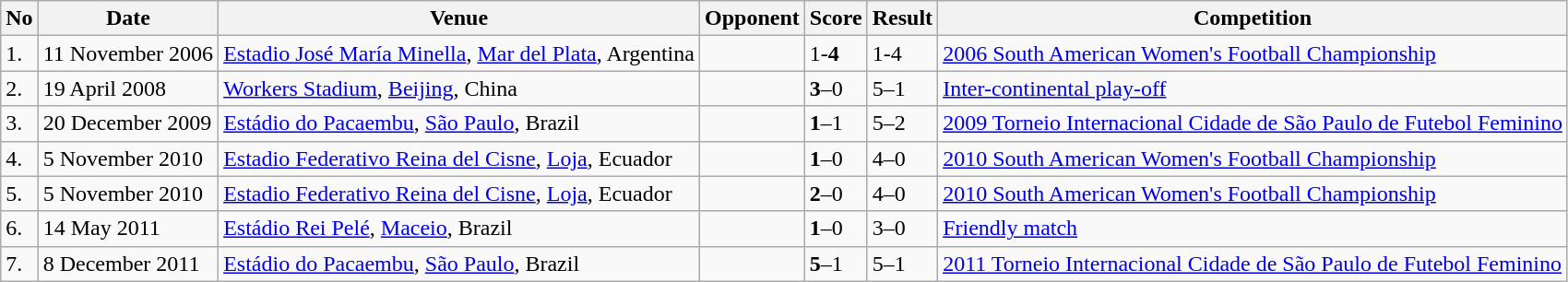<table class="wikitable">
<tr>
<th>No</th>
<th>Date</th>
<th>Venue</th>
<th>Opponent</th>
<th>Score</th>
<th>Result</th>
<th>Competition</th>
</tr>
<tr>
<td>1.</td>
<td>11 November 2006</td>
<td><a href='#'>Estadio José María Minella</a>, <a href='#'>Mar del Plata</a>, Argentina</td>
<td></td>
<td>1-<strong>4</strong></td>
<td>1-4</td>
<td><a href='#'>2006 South American Women's Football Championship</a></td>
</tr>
<tr>
<td>2.</td>
<td>19 April 2008</td>
<td><a href='#'>Workers Stadium</a>, <a href='#'>Beijing</a>, China</td>
<td></td>
<td><strong>3</strong>–0</td>
<td>5–1</td>
<td><a href='#'>Inter-continental play-off</a></td>
</tr>
<tr>
<td>3.</td>
<td>20 December 2009</td>
<td><a href='#'>Estádio do Pacaembu</a>, <a href='#'>São Paulo</a>, Brazil</td>
<td></td>
<td><strong>1</strong>–1</td>
<td>5–2</td>
<td><a href='#'>2009 Torneio Internacional Cidade de São Paulo de Futebol Feminino</a></td>
</tr>
<tr>
<td>4.</td>
<td>5 November 2010</td>
<td><a href='#'>Estadio Federativo Reina del Cisne</a>, <a href='#'>Loja</a>, Ecuador</td>
<td></td>
<td><strong>1</strong>–0</td>
<td>4–0</td>
<td><a href='#'>2010 South American Women's Football Championship</a></td>
</tr>
<tr>
<td>5.</td>
<td>5 November 2010</td>
<td><a href='#'>Estadio Federativo Reina del Cisne</a>, <a href='#'>Loja</a>, Ecuador</td>
<td></td>
<td><strong>2</strong>–0</td>
<td>4–0</td>
<td><a href='#'>2010 South American Women's Football Championship</a></td>
</tr>
<tr>
<td>6.</td>
<td>14 May 2011</td>
<td><a href='#'>Estádio Rei Pelé</a>, <a href='#'>Maceio</a>, Brazil</td>
<td></td>
<td><strong>1</strong>–0</td>
<td>3–0</td>
<td><a href='#'>Friendly match</a></td>
</tr>
<tr>
<td>7.</td>
<td>8 December 2011</td>
<td><a href='#'>Estádio do Pacaembu</a>, <a href='#'>São Paulo</a>, Brazil</td>
<td></td>
<td><strong>5</strong>–1</td>
<td>5–1</td>
<td><a href='#'>2011 Torneio Internacional Cidade de São Paulo de Futebol Feminino</a></td>
</tr>
</table>
